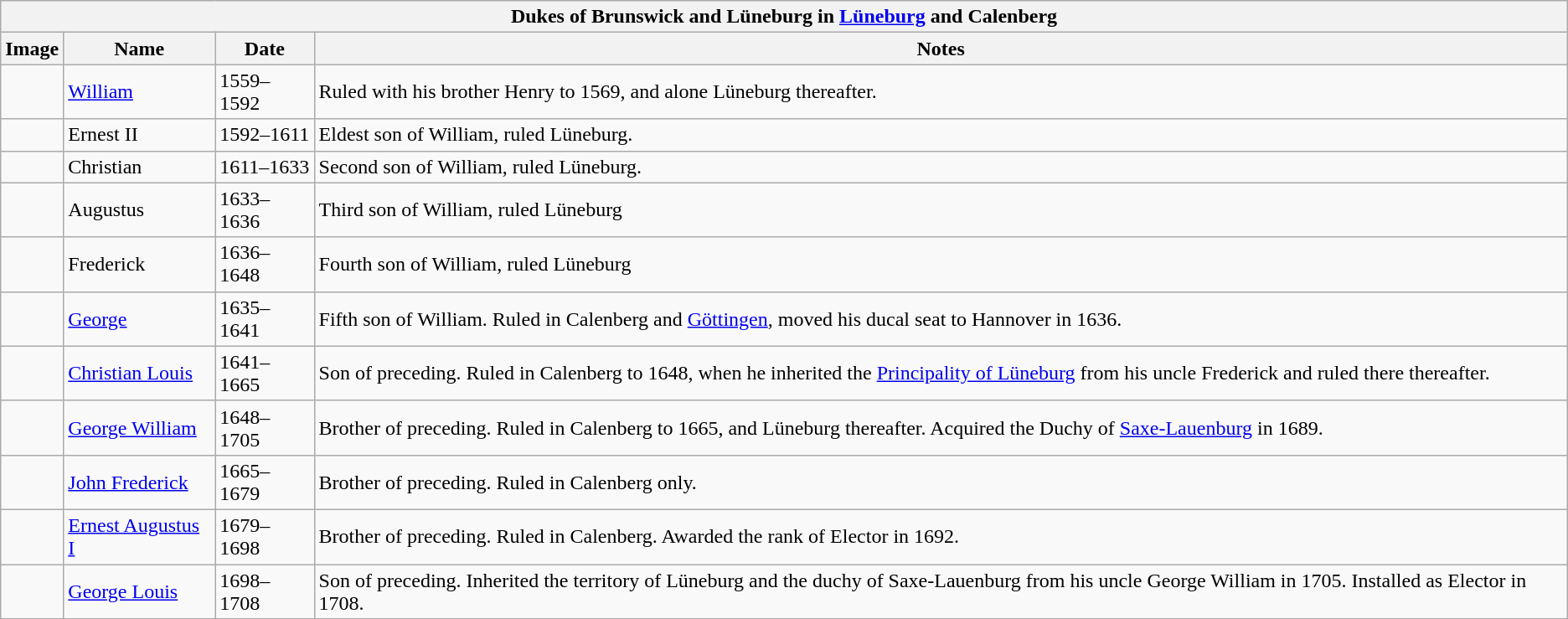<table class="wikitable">
<tr>
<th colspan=4>Dukes of Brunswick and Lüneburg in <a href='#'>Lüneburg</a> and Calenberg</th>
</tr>
<tr>
<th>Image</th>
<th>Name</th>
<th>Date</th>
<th>Notes</th>
</tr>
<tr>
<td></td>
<td><a href='#'>William</a></td>
<td>1559–1592</td>
<td>Ruled with his brother Henry to 1569, and alone Lüneburg thereafter.</td>
</tr>
<tr>
<td></td>
<td>Ernest II</td>
<td>1592–1611</td>
<td>Eldest son of William, ruled Lüneburg.</td>
</tr>
<tr>
<td></td>
<td>Christian</td>
<td>1611–1633</td>
<td>Second son of William, ruled Lüneburg.</td>
</tr>
<tr>
<td></td>
<td>Augustus</td>
<td>1633–1636</td>
<td>Third son of William, ruled Lüneburg</td>
</tr>
<tr>
<td></td>
<td>Frederick</td>
<td>1636–1648</td>
<td>Fourth son of William, ruled Lüneburg</td>
</tr>
<tr>
<td></td>
<td><a href='#'>George</a></td>
<td>1635–1641</td>
<td>Fifth son of William. Ruled in Calenberg and <a href='#'>Göttingen</a>, moved his ducal seat to Hannover in 1636.</td>
</tr>
<tr>
<td></td>
<td><a href='#'>Christian Louis</a></td>
<td>1641–1665</td>
<td>Son of preceding. Ruled in Calenberg to 1648, when he inherited the <a href='#'>Principality of Lüneburg</a> from his uncle Frederick and ruled there thereafter.</td>
</tr>
<tr>
<td></td>
<td><a href='#'>George William</a></td>
<td>1648–1705</td>
<td>Brother of preceding. Ruled in Calenberg to 1665, and Lüneburg thereafter. Acquired the Duchy of <a href='#'>Saxe-Lauenburg</a> in 1689.</td>
</tr>
<tr>
<td></td>
<td><a href='#'>John Frederick</a></td>
<td>1665–1679</td>
<td>Brother of preceding. Ruled in Calenberg only.</td>
</tr>
<tr>
<td></td>
<td><a href='#'>Ernest Augustus I</a></td>
<td>1679–1698</td>
<td>Brother of preceding. Ruled in Calenberg. Awarded the rank of Elector in 1692.</td>
</tr>
<tr>
<td></td>
<td><a href='#'>George Louis</a></td>
<td>1698–1708</td>
<td>Son of preceding. Inherited the territory of Lüneburg and the duchy of Saxe-Lauenburg from his uncle George William in 1705. Installed as Elector in 1708.</td>
</tr>
</table>
